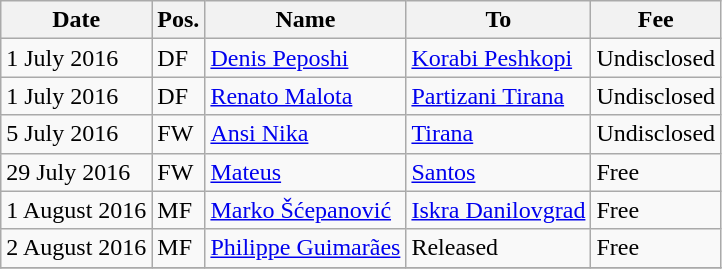<table class="wikitable">
<tr>
<th>Date</th>
<th>Pos.</th>
<th>Name</th>
<th>To</th>
<th>Fee</th>
</tr>
<tr>
<td>1 July 2016</td>
<td>DF</td>
<td> <a href='#'>Denis Peposhi</a></td>
<td> <a href='#'>Korabi Peshkopi</a></td>
<td>Undisclosed </td>
</tr>
<tr>
<td>1 July 2016</td>
<td>DF</td>
<td> <a href='#'>Renato Malota</a></td>
<td> <a href='#'>Partizani Tirana</a></td>
<td>Undisclosed </td>
</tr>
<tr>
<td>5 July 2016</td>
<td>FW</td>
<td> <a href='#'>Ansi Nika</a></td>
<td> <a href='#'>Tirana</a></td>
<td>Undisclosed </td>
</tr>
<tr>
<td>29 July 2016</td>
<td>FW</td>
<td> <a href='#'>Mateus</a></td>
<td> <a href='#'>Santos</a></td>
<td>Free </td>
</tr>
<tr>
<td>1 August 2016</td>
<td>MF</td>
<td> <a href='#'>Marko Šćepanović</a></td>
<td> <a href='#'>Iskra Danilovgrad</a></td>
<td>Free </td>
</tr>
<tr>
<td>2 August 2016</td>
<td>MF</td>
<td> <a href='#'>Philippe Guimarães</a></td>
<td>Released</td>
<td>Free </td>
</tr>
<tr>
</tr>
</table>
